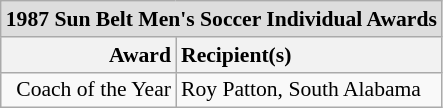<table class="wikitable" style="white-space:nowrap; font-size:90%;">
<tr>
<td colspan="7" style="text-align:center; background:#ddd;"><strong>1987 Sun Belt  Men's Soccer Individual Awards</strong></td>
</tr>
<tr>
<th style="text-align:right;">Award</th>
<th style="text-align:left;">Recipient(s)</th>
</tr>
<tr>
<td style="text-align:right;">Coach of the Year</td>
<td style="text-align:left;">Roy Patton, South Alabama</td>
</tr>
</table>
